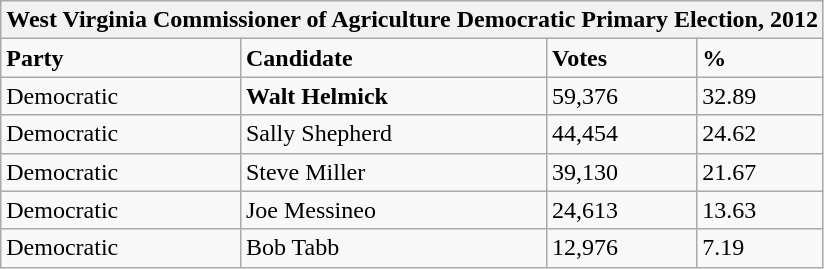<table class="wikitable">
<tr>
<th colspan="4">West Virginia Commissioner of Agriculture Democratic Primary Election, 2012</th>
</tr>
<tr>
<td><strong>Party</strong></td>
<td><strong>Candidate</strong></td>
<td><strong>Votes</strong></td>
<td><strong>%</strong></td>
</tr>
<tr>
<td>Democratic</td>
<td><strong>Walt Helmick</strong></td>
<td>59,376</td>
<td>32.89</td>
</tr>
<tr>
<td>Democratic</td>
<td>Sally Shepherd</td>
<td>44,454</td>
<td>24.62</td>
</tr>
<tr>
<td>Democratic</td>
<td>Steve Miller</td>
<td>39,130</td>
<td>21.67</td>
</tr>
<tr>
<td>Democratic</td>
<td>Joe Messineo</td>
<td>24,613</td>
<td>13.63</td>
</tr>
<tr>
<td>Democratic</td>
<td>Bob Tabb</td>
<td>12,976</td>
<td>7.19</td>
</tr>
</table>
